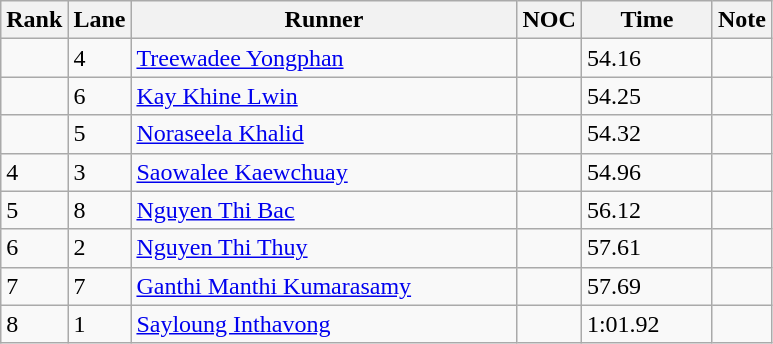<table class="wikitable sortable" style="text-align:Left">
<tr>
<th width=10>Rank</th>
<th width=10>Lane</th>
<th width=250>Runner</th>
<th width=10>NOC</th>
<th width=80>Time</th>
<th width=10>Note</th>
</tr>
<tr>
<td></td>
<td>4</td>
<td><a href='#'>Treewadee Yongphan</a></td>
<td></td>
<td>54.16</td>
<td></td>
</tr>
<tr>
<td></td>
<td>6</td>
<td><a href='#'>Kay Khine Lwin</a></td>
<td></td>
<td>54.25</td>
<td></td>
</tr>
<tr>
<td></td>
<td>5</td>
<td><a href='#'>Noraseela Khalid</a></td>
<td></td>
<td>54.32</td>
<td></td>
</tr>
<tr>
<td>4</td>
<td>3</td>
<td><a href='#'>Saowalee Kaewchuay</a></td>
<td></td>
<td>54.96</td>
<td></td>
</tr>
<tr>
<td>5</td>
<td>8</td>
<td><a href='#'>Nguyen Thi Bac</a></td>
<td></td>
<td>56.12</td>
<td></td>
</tr>
<tr>
<td>6</td>
<td>2</td>
<td><a href='#'>Nguyen Thi Thuy</a></td>
<td></td>
<td>57.61</td>
<td></td>
</tr>
<tr>
<td>7</td>
<td>7</td>
<td><a href='#'>Ganthi Manthi Kumarasamy</a></td>
<td></td>
<td>57.69</td>
<td></td>
</tr>
<tr>
<td>8</td>
<td>1</td>
<td><a href='#'>Sayloung Inthavong</a></td>
<td></td>
<td>1:01.92</td>
<td></td>
</tr>
</table>
